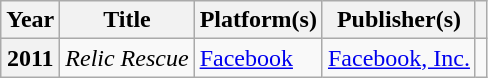<table class="wikitable sortable plainrowheaders">
<tr>
<th scope="col">Year</th>
<th scope="col">Title</th>
<th scope="col">Platform(s)</th>
<th scope="col">Publisher(s)</th>
<th scope="col" class="unsortable"></th>
</tr>
<tr>
<th scope="row">2011</th>
<td><em>Relic Rescue</em></td>
<td><a href='#'>Facebook</a></td>
<td><a href='#'>Facebook, Inc.</a></td>
<td></td>
</tr>
</table>
